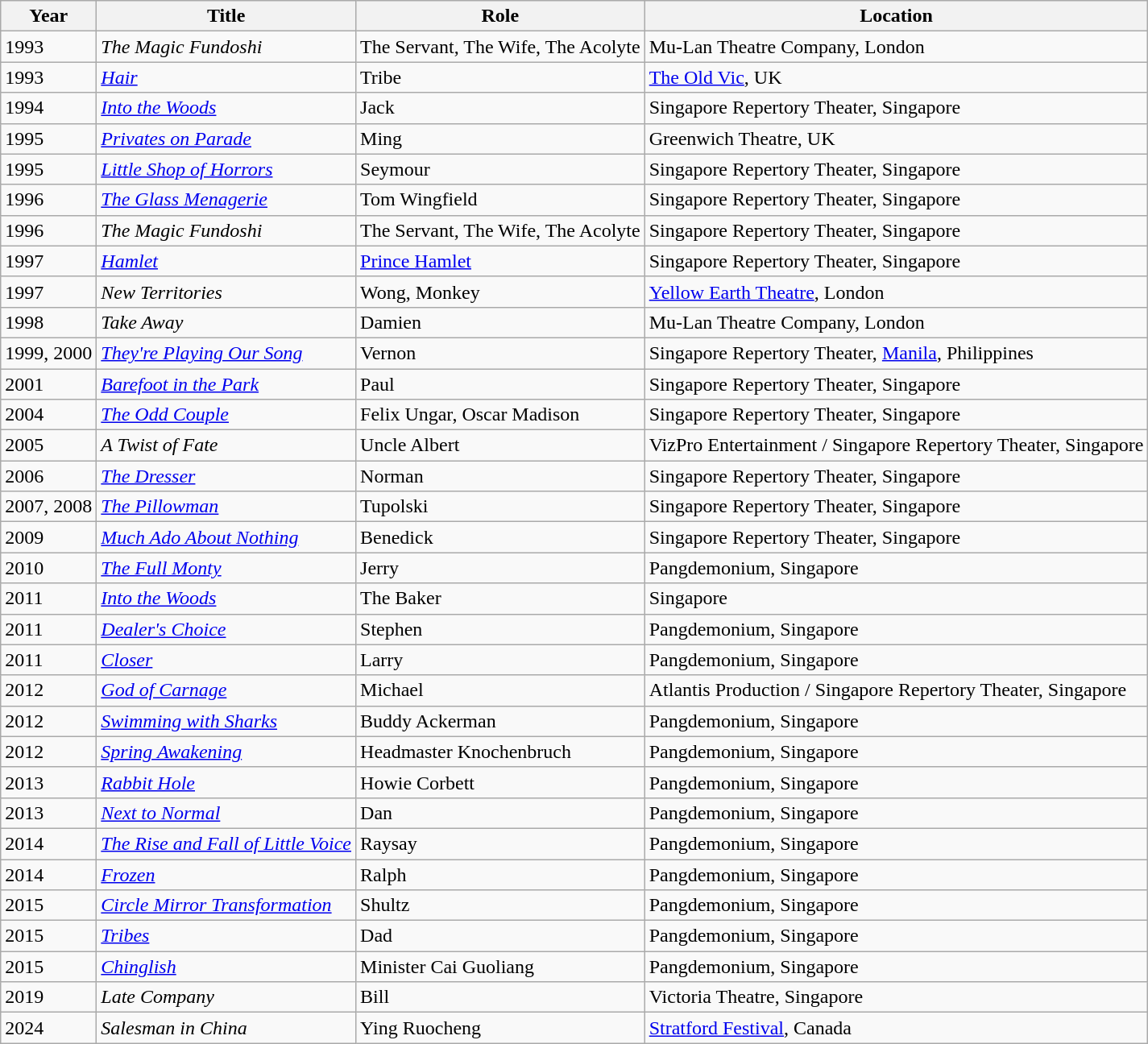<table class="wikitable sortable">
<tr>
<th>Year</th>
<th>Title</th>
<th>Role</th>
<th>Location</th>
</tr>
<tr>
<td>1993</td>
<td><em>The Magic Fundoshi</em></td>
<td>The Servant, The Wife, The Acolyte</td>
<td>Mu-Lan Theatre Company, London</td>
</tr>
<tr>
<td>1993</td>
<td><em><a href='#'>Hair</a></em></td>
<td>Tribe</td>
<td><a href='#'>The Old Vic</a>, UK</td>
</tr>
<tr>
<td>1994</td>
<td><em><a href='#'>Into the Woods</a></em></td>
<td>Jack</td>
<td>Singapore Repertory Theater, Singapore</td>
</tr>
<tr>
<td>1995</td>
<td><em><a href='#'>Privates on Parade</a></em></td>
<td>Ming</td>
<td>Greenwich Theatre, UK</td>
</tr>
<tr>
<td>1995</td>
<td><em><a href='#'>Little Shop of Horrors</a></em></td>
<td>Seymour</td>
<td>Singapore Repertory Theater, Singapore</td>
</tr>
<tr>
<td>1996</td>
<td><em><a href='#'>The Glass Menagerie</a></em></td>
<td>Tom Wingfield</td>
<td>Singapore Repertory Theater, Singapore</td>
</tr>
<tr>
<td>1996</td>
<td><em>The Magic Fundoshi</em></td>
<td>The Servant, The Wife, The Acolyte</td>
<td>Singapore Repertory Theater, Singapore</td>
</tr>
<tr>
<td>1997</td>
<td><em><a href='#'>Hamlet</a></em></td>
<td><a href='#'>Prince Hamlet</a></td>
<td>Singapore Repertory Theater, Singapore</td>
</tr>
<tr>
<td>1997</td>
<td><em>New Territories</em></td>
<td>Wong, Monkey</td>
<td><a href='#'>Yellow Earth Theatre</a>, London</td>
</tr>
<tr>
<td>1998</td>
<td><em>Take Away</em></td>
<td>Damien</td>
<td>Mu-Lan Theatre Company, London</td>
</tr>
<tr>
<td>1999, 2000</td>
<td><em><a href='#'>They're Playing Our Song</a></em></td>
<td>Vernon</td>
<td>Singapore Repertory Theater, <a href='#'>Manila</a>, Philippines</td>
</tr>
<tr>
<td>2001</td>
<td><em><a href='#'>Barefoot in the Park</a></em></td>
<td>Paul</td>
<td>Singapore Repertory Theater, Singapore</td>
</tr>
<tr>
<td>2004</td>
<td><em><a href='#'>The Odd Couple</a></em></td>
<td>Felix Ungar, Oscar Madison</td>
<td>Singapore Repertory Theater, Singapore</td>
</tr>
<tr>
<td>2005</td>
<td><em>A Twist of Fate</em></td>
<td>Uncle Albert</td>
<td>VizPro Entertainment / Singapore Repertory Theater, Singapore</td>
</tr>
<tr>
<td>2006</td>
<td><em><a href='#'>The Dresser</a></em></td>
<td>Norman</td>
<td>Singapore Repertory Theater, Singapore</td>
</tr>
<tr>
<td>2007, 2008</td>
<td><em><a href='#'>The Pillowman</a></em></td>
<td>Tupolski</td>
<td>Singapore Repertory Theater, Singapore</td>
</tr>
<tr>
<td>2009</td>
<td><em><a href='#'>Much Ado About Nothing</a></em></td>
<td>Benedick</td>
<td>Singapore Repertory Theater, Singapore</td>
</tr>
<tr>
<td>2010</td>
<td><em><a href='#'>The Full Monty</a></em></td>
<td>Jerry</td>
<td>Pangdemonium, Singapore</td>
</tr>
<tr>
<td>2011</td>
<td><em><a href='#'>Into the Woods</a></em></td>
<td>The Baker</td>
<td>Singapore</td>
</tr>
<tr>
<td>2011</td>
<td><em><a href='#'>Dealer's Choice</a></em></td>
<td>Stephen</td>
<td>Pangdemonium, Singapore</td>
</tr>
<tr>
<td>2011</td>
<td><em><a href='#'>Closer</a></em></td>
<td>Larry</td>
<td>Pangdemonium, Singapore</td>
</tr>
<tr>
<td>2012</td>
<td><em><a href='#'>God of Carnage</a></em></td>
<td>Michael</td>
<td>Atlantis Production / Singapore Repertory Theater, Singapore</td>
</tr>
<tr>
<td>2012</td>
<td><em><a href='#'>Swimming with Sharks</a></em></td>
<td>Buddy Ackerman</td>
<td>Pangdemonium, Singapore</td>
</tr>
<tr>
<td>2012</td>
<td><em><a href='#'>Spring Awakening</a></em></td>
<td>Headmaster Knochenbruch</td>
<td>Pangdemonium, Singapore</td>
</tr>
<tr>
<td>2013</td>
<td><em><a href='#'>Rabbit Hole</a></em></td>
<td>Howie Corbett</td>
<td>Pangdemonium, Singapore</td>
</tr>
<tr>
<td>2013</td>
<td><em><a href='#'>Next to Normal</a></em></td>
<td>Dan</td>
<td>Pangdemonium, Singapore</td>
</tr>
<tr>
<td>2014</td>
<td><em><a href='#'>The Rise and Fall of Little Voice</a></em></td>
<td>Raysay</td>
<td>Pangdemonium, Singapore</td>
</tr>
<tr>
<td>2014</td>
<td><em><a href='#'>Frozen</a></em></td>
<td>Ralph</td>
<td>Pangdemonium, Singapore</td>
</tr>
<tr>
<td>2015</td>
<td><em><a href='#'>Circle Mirror Transformation</a></em></td>
<td>Shultz</td>
<td>Pangdemonium, Singapore</td>
</tr>
<tr>
<td>2015</td>
<td><em><a href='#'>Tribes</a></em></td>
<td>Dad</td>
<td>Pangdemonium, Singapore</td>
</tr>
<tr>
<td>2015</td>
<td><em><a href='#'>Chinglish</a></em></td>
<td>Minister Cai Guoliang</td>
<td>Pangdemonium, Singapore</td>
</tr>
<tr>
<td>2019</td>
<td><em>Late Company</em></td>
<td>Bill</td>
<td>Victoria Theatre, Singapore</td>
</tr>
<tr>
<td>2024</td>
<td><em>Salesman in China</em></td>
<td>Ying Ruocheng</td>
<td><a href='#'>Stratford Festival</a>, Canada</td>
</tr>
</table>
